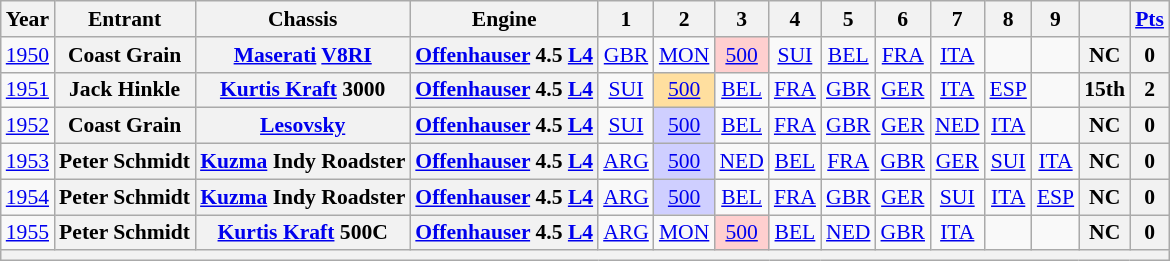<table class="wikitable" style="text-align:center; font-size:90%">
<tr>
<th>Year</th>
<th>Entrant</th>
<th>Chassis</th>
<th>Engine</th>
<th>1</th>
<th>2</th>
<th>3</th>
<th>4</th>
<th>5</th>
<th>6</th>
<th>7</th>
<th>8</th>
<th>9</th>
<th></th>
<th><a href='#'>Pts</a></th>
</tr>
<tr>
<td><a href='#'>1950</a></td>
<th>Coast Grain</th>
<th><a href='#'>Maserati</a> <a href='#'>V8RI</a></th>
<th><a href='#'>Offenhauser</a> 4.5 <a href='#'>L4</a></th>
<td><a href='#'>GBR</a></td>
<td><a href='#'>MON</a></td>
<td style="background:#FFCFCF;"><a href='#'>500</a><br></td>
<td><a href='#'>SUI</a></td>
<td><a href='#'>BEL</a></td>
<td><a href='#'>FRA</a></td>
<td><a href='#'>ITA</a></td>
<td></td>
<td></td>
<th>NC</th>
<th>0</th>
</tr>
<tr>
<td><a href='#'>1951</a></td>
<th>Jack Hinkle</th>
<th><a href='#'>Kurtis Kraft</a> 3000</th>
<th><a href='#'>Offenhauser</a> 4.5 <a href='#'>L4</a></th>
<td><a href='#'>SUI</a></td>
<td style="background:#FFDF9F;"><a href='#'>500</a><br></td>
<td><a href='#'>BEL</a></td>
<td><a href='#'>FRA</a></td>
<td><a href='#'>GBR</a></td>
<td><a href='#'>GER</a></td>
<td><a href='#'>ITA</a></td>
<td><a href='#'>ESP</a></td>
<td></td>
<th>15th</th>
<th>2</th>
</tr>
<tr>
<td><a href='#'>1952</a></td>
<th>Coast Grain</th>
<th><a href='#'>Lesovsky</a></th>
<th><a href='#'>Offenhauser</a> 4.5 <a href='#'>L4</a></th>
<td><a href='#'>SUI</a></td>
<td style="background:#CFCFFF;"><a href='#'>500</a><br></td>
<td><a href='#'>BEL</a></td>
<td><a href='#'>FRA</a></td>
<td><a href='#'>GBR</a></td>
<td><a href='#'>GER</a></td>
<td><a href='#'>NED</a></td>
<td><a href='#'>ITA</a></td>
<td></td>
<th>NC</th>
<th>0</th>
</tr>
<tr>
<td><a href='#'>1953</a></td>
<th>Peter Schmidt</th>
<th><a href='#'>Kuzma</a> Indy Roadster</th>
<th><a href='#'>Offenhauser</a> 4.5 <a href='#'>L4</a></th>
<td><a href='#'>ARG</a></td>
<td style="background:#CFCFFF;"><a href='#'>500</a><br></td>
<td><a href='#'>NED</a></td>
<td><a href='#'>BEL</a></td>
<td><a href='#'>FRA</a></td>
<td><a href='#'>GBR</a></td>
<td><a href='#'>GER</a></td>
<td><a href='#'>SUI</a></td>
<td><a href='#'>ITA</a></td>
<th>NC</th>
<th>0</th>
</tr>
<tr>
<td><a href='#'>1954</a></td>
<th>Peter Schmidt</th>
<th><a href='#'>Kuzma</a> Indy Roadster</th>
<th><a href='#'>Offenhauser</a> 4.5 <a href='#'>L4</a></th>
<td><a href='#'>ARG</a></td>
<td style="background:#CFCFFF;"><a href='#'>500</a><br></td>
<td><a href='#'>BEL</a></td>
<td><a href='#'>FRA</a></td>
<td><a href='#'>GBR</a></td>
<td><a href='#'>GER</a></td>
<td><a href='#'>SUI</a></td>
<td><a href='#'>ITA</a></td>
<td><a href='#'>ESP</a></td>
<th>NC</th>
<th>0</th>
</tr>
<tr>
<td><a href='#'>1955</a></td>
<th>Peter Schmidt</th>
<th><a href='#'>Kurtis Kraft</a> 500C</th>
<th><a href='#'>Offenhauser</a> 4.5 <a href='#'>L4</a></th>
<td><a href='#'>ARG</a></td>
<td><a href='#'>MON</a></td>
<td style="background:#FFCFCF;"><a href='#'>500</a><br></td>
<td><a href='#'>BEL</a></td>
<td><a href='#'>NED</a></td>
<td><a href='#'>GBR</a></td>
<td><a href='#'>ITA</a></td>
<td></td>
<td></td>
<th>NC</th>
<th>0</th>
</tr>
<tr>
<th colspan=15></th>
</tr>
</table>
